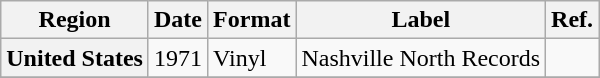<table class="wikitable plainrowheaders">
<tr>
<th scope="col">Region</th>
<th scope="col">Date</th>
<th scope="col">Format</th>
<th scope="col">Label</th>
<th scope="col">Ref.</th>
</tr>
<tr>
<th scope="row">United States</th>
<td>1971</td>
<td>Vinyl</td>
<td>Nashville North Records</td>
<td></td>
</tr>
<tr>
</tr>
</table>
